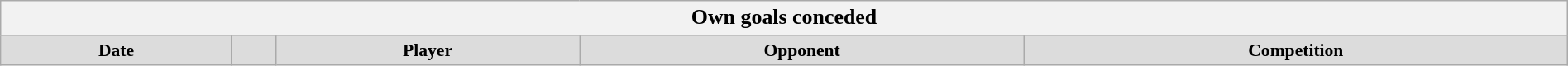<table class="wikitable"  style="font-size:90%; width:100%;">
<tr>
<th colspan="5" style="font-size:120%">Own goals conceded</th>
</tr>
<tr>
<th style="background:#dcdcdc;">Date</th>
<th style="background:#dcdcdc;"></th>
<th style="background:#dcdcdc;">Player</th>
<th style="background:#dcdcdc;">Opponent</th>
<th style="background:#dcdcdc;">Competition</th>
</tr>
</table>
